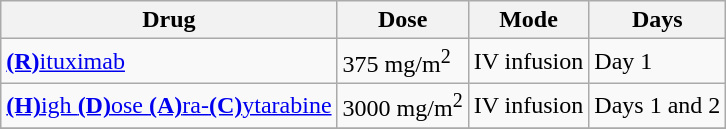<table class="wikitable">
<tr>
<th>Drug</th>
<th>Dose</th>
<th>Mode</th>
<th>Days</th>
</tr>
<tr>
<td><a href='#'><strong>(R)</strong>ituximab</a></td>
<td>375 mg/m<sup>2</sup></td>
<td>IV infusion</td>
<td>Day 1</td>
</tr>
<tr>
<td><a href='#'><strong>(H)</strong>igh <strong>(D)</strong>ose <strong>(A)</strong>ra-<strong>(C)</strong>ytarabine</a></td>
<td>3000 mg/m<sup>2</sup></td>
<td>IV infusion</td>
<td>Days 1 and 2</td>
</tr>
<tr>
</tr>
</table>
